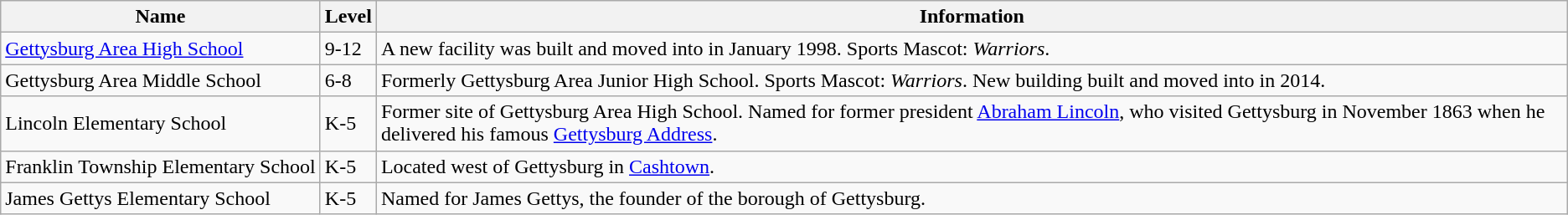<table class="wikitable">
<tr>
<th>Name</th>
<th>Level</th>
<th>Information</th>
</tr>
<tr>
<td nowrap="nowrap"><a href='#'>Gettysburg Area High School</a></td>
<td>9-12</td>
<td>A new facility was built and moved into in January 1998. Sports Mascot: <em>Warriors</em>.</td>
</tr>
<tr>
<td nowrap="nowrap">Gettysburg Area Middle School</td>
<td>6-8</td>
<td>Formerly Gettysburg Area Junior High School. Sports Mascot: <em>Warriors</em>. New building built and moved into in 2014.</td>
</tr>
<tr>
<td nowrap="nowrap">Lincoln Elementary School</td>
<td>K-5</td>
<td>Former site of Gettysburg Area High School. Named for former president <a href='#'>Abraham Lincoln</a>, who visited Gettysburg in November 1863 when he delivered his famous <a href='#'>Gettysburg Address</a>.</td>
</tr>
<tr>
<td nowrap="nowrap">Franklin Township Elementary School</td>
<td>K-5</td>
<td>Located west of Gettysburg in <a href='#'>Cashtown</a>.</td>
</tr>
<tr>
<td nowrap="nowrap">James Gettys Elementary School</td>
<td>K-5</td>
<td>Named for James Gettys, the founder of the borough of Gettysburg.</td>
</tr>
</table>
